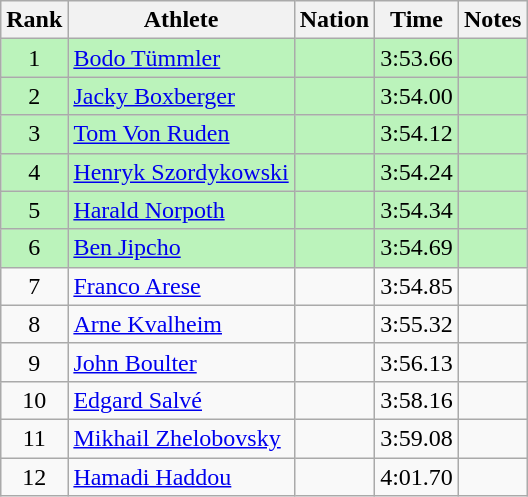<table class="wikitable sortable" style="text-align:center">
<tr>
<th>Rank</th>
<th>Athlete</th>
<th>Nation</th>
<th>Time</th>
<th>Notes</th>
</tr>
<tr bgcolor=bbf3bb>
<td>1</td>
<td align=left><a href='#'>Bodo Tümmler</a></td>
<td align=left></td>
<td>3:53.66</td>
<td></td>
</tr>
<tr bgcolor=bbf3bb>
<td>2</td>
<td align=left><a href='#'>Jacky Boxberger</a></td>
<td align=left></td>
<td>3:54.00</td>
<td></td>
</tr>
<tr bgcolor=bbf3bb>
<td>3</td>
<td align=left><a href='#'>Tom Von Ruden</a></td>
<td align=left></td>
<td>3:54.12</td>
<td></td>
</tr>
<tr bgcolor=bbf3bb>
<td>4</td>
<td align=left><a href='#'>Henryk Szordykowski</a></td>
<td align=left></td>
<td>3:54.24</td>
<td></td>
</tr>
<tr bgcolor=bbf3bb>
<td>5</td>
<td align=left><a href='#'>Harald Norpoth</a></td>
<td align=left></td>
<td>3:54.34</td>
<td></td>
</tr>
<tr bgcolor=bbf3bb>
<td>6</td>
<td align=left><a href='#'>Ben Jipcho</a></td>
<td align=left></td>
<td>3:54.69</td>
<td></td>
</tr>
<tr>
<td>7</td>
<td align=left><a href='#'>Franco Arese</a></td>
<td align=left></td>
<td>3:54.85</td>
<td></td>
</tr>
<tr>
<td>8</td>
<td align=left><a href='#'>Arne Kvalheim</a></td>
<td align=left></td>
<td>3:55.32</td>
<td></td>
</tr>
<tr>
<td>9</td>
<td align=left><a href='#'>John Boulter</a></td>
<td align=left></td>
<td>3:56.13</td>
<td></td>
</tr>
<tr>
<td>10</td>
<td align=left><a href='#'>Edgard Salvé</a></td>
<td align=left></td>
<td>3:58.16</td>
<td></td>
</tr>
<tr>
<td>11</td>
<td align=left><a href='#'>Mikhail Zhelobovsky</a></td>
<td align=left></td>
<td>3:59.08</td>
<td></td>
</tr>
<tr>
<td>12</td>
<td align=left><a href='#'>Hamadi Haddou</a></td>
<td align=left></td>
<td>4:01.70</td>
<td></td>
</tr>
</table>
